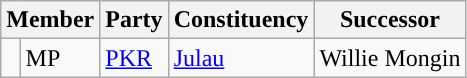<table class="sortable wikitable">
<tr>
<th colspan="2" valign="top">Member</th>
<th valign="top">Party</th>
<th valign="top">Constituency</th>
<th class="unsortable" valign="top">Successor</th>
</tr>
<tr>
<td></td>
<td> MP</td>
<td><a href='#'>PKR</a></td>
<td><a href='#'>Julau</a></td>
<td>Willie Mongin</td>
</tr>
</table>
